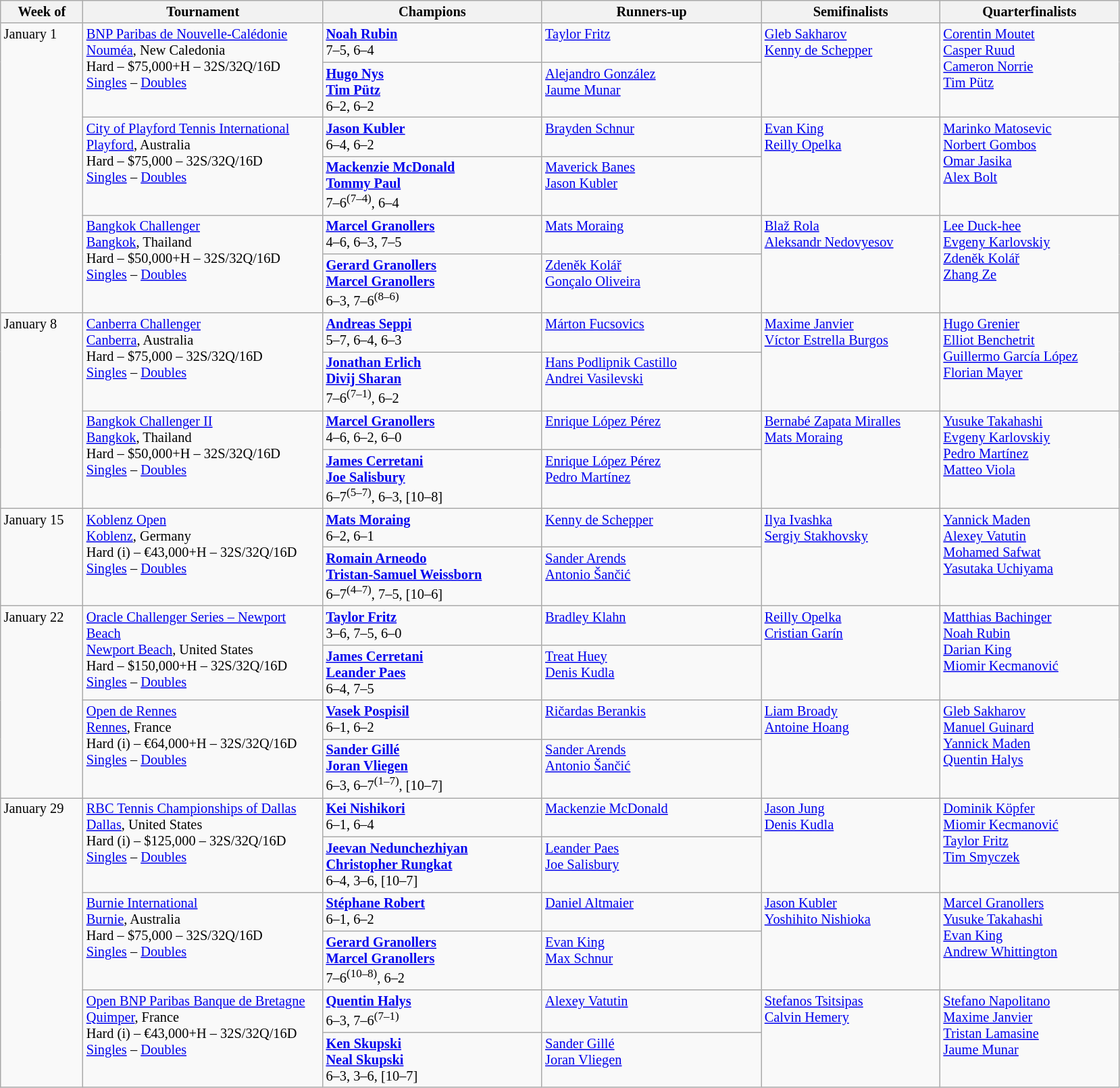<table class="wikitable" style="font-size:85%;">
<tr>
<th width="75">Week of</th>
<th width="230">Tournament</th>
<th width="210">Champions</th>
<th width="210">Runners-up</th>
<th width="170">Semifinalists</th>
<th width="170">Quarterfinalists</th>
</tr>
<tr valign=top>
<td rowspan=6>January 1</td>
<td rowspan=2><a href='#'>BNP Paribas de Nouvelle-Calédonie</a><br><a href='#'>Nouméa</a>, New Caledonia <br> Hard – $75,000+H – 32S/32Q/16D<br><a href='#'>Singles</a> – <a href='#'>Doubles</a></td>
<td> <strong><a href='#'>Noah Rubin</a></strong><br> 7–5, 6–4</td>
<td> <a href='#'>Taylor Fritz</a></td>
<td rowspan=2> <a href='#'>Gleb Sakharov</a> <br>  <a href='#'>Kenny de Schepper</a></td>
<td rowspan=2> <a href='#'>Corentin Moutet</a> <br> <a href='#'>Casper Ruud</a> <br> <a href='#'>Cameron Norrie</a> <br>  <a href='#'>Tim Pütz</a></td>
</tr>
<tr valign=top>
<td> <strong><a href='#'>Hugo Nys</a></strong><br> <strong><a href='#'>Tim Pütz</a></strong><br>6–2, 6–2</td>
<td> <a href='#'>Alejandro González</a><br> <a href='#'>Jaume Munar</a></td>
</tr>
<tr valign=top>
<td rowspan=2><a href='#'>City of Playford Tennis International</a><br><a href='#'>Playford</a>, Australia <br> Hard – $75,000 – 32S/32Q/16D<br><a href='#'>Singles</a> – <a href='#'>Doubles</a></td>
<td> <strong><a href='#'>Jason Kubler</a></strong><br>6–4, 6–2</td>
<td> <a href='#'>Brayden Schnur</a></td>
<td rowspan=2> <a href='#'>Evan King</a> <br>  <a href='#'>Reilly Opelka</a></td>
<td rowspan=2> <a href='#'>Marinko Matosevic</a> <br> <a href='#'>Norbert Gombos</a> <br> <a href='#'>Omar Jasika</a> <br> <a href='#'>Alex Bolt</a></td>
</tr>
<tr valign=top>
<td> <strong><a href='#'>Mackenzie McDonald</a></strong><br> <strong><a href='#'>Tommy Paul</a></strong><br>7–6<sup>(7–4)</sup>, 6–4</td>
<td> <a href='#'>Maverick Banes</a><br> <a href='#'>Jason Kubler</a></td>
</tr>
<tr valign=top>
<td rowspan=2><a href='#'>Bangkok Challenger</a><br><a href='#'>Bangkok</a>, Thailand <br> Hard – $50,000+H – 32S/32Q/16D<br><a href='#'>Singles</a> – <a href='#'>Doubles</a></td>
<td> <strong><a href='#'>Marcel Granollers</a></strong><br>4–6, 6–3, 7–5</td>
<td> <a href='#'>Mats Moraing</a></td>
<td rowspan=2> <a href='#'>Blaž Rola</a> <br>  <a href='#'>Aleksandr Nedovyesov</a></td>
<td rowspan=2> <a href='#'>Lee Duck-hee</a> <br> <a href='#'>Evgeny Karlovskiy</a> <br> <a href='#'>Zdeněk Kolář</a> <br>  <a href='#'>Zhang Ze</a></td>
</tr>
<tr valign=top>
<td> <strong><a href='#'>Gerard Granollers</a></strong><br> <strong><a href='#'>Marcel Granollers</a></strong><br>6–3, 7–6<sup>(8–6)</sup></td>
<td> <a href='#'>Zdeněk Kolář</a><br> <a href='#'>Gonçalo Oliveira</a></td>
</tr>
<tr valign=top>
<td rowspan=4>January 8</td>
<td rowspan=2><a href='#'>Canberra Challenger</a><br><a href='#'>Canberra</a>, Australia <br> Hard – $75,000 – 32S/32Q/16D<br><a href='#'>Singles</a> – <a href='#'>Doubles</a></td>
<td> <strong><a href='#'>Andreas Seppi</a></strong><br>5–7, 6–4, 6–3</td>
<td> <a href='#'>Márton Fucsovics</a></td>
<td rowspan=2> <a href='#'>Maxime Janvier</a> <br>  <a href='#'>Víctor Estrella Burgos</a></td>
<td rowspan=2> <a href='#'>Hugo Grenier</a> <br> <a href='#'>Elliot Benchetrit</a> <br> <a href='#'>Guillermo García López</a> <br>  <a href='#'>Florian Mayer</a></td>
</tr>
<tr valign=top>
<td> <strong><a href='#'>Jonathan Erlich</a></strong><br> <strong><a href='#'>Divij Sharan</a></strong><br>7–6<sup>(7–1)</sup>, 6–2</td>
<td> <a href='#'>Hans Podlipnik Castillo</a><br> <a href='#'>Andrei Vasilevski</a></td>
</tr>
<tr valign=top>
<td rowspan=2><a href='#'>Bangkok Challenger II</a><br><a href='#'>Bangkok</a>, Thailand <br> Hard – $50,000+H – 32S/32Q/16D<br><a href='#'>Singles</a> – <a href='#'>Doubles</a></td>
<td> <strong><a href='#'>Marcel Granollers</a></strong><br>4–6, 6–2, 6–0</td>
<td> <a href='#'>Enrique López Pérez</a></td>
<td rowspan=2> <a href='#'>Bernabé Zapata Miralles</a> <br>  <a href='#'>Mats Moraing</a></td>
<td rowspan=2> <a href='#'>Yusuke Takahashi</a> <br> <a href='#'>Evgeny Karlovskiy</a> <br> <a href='#'>Pedro Martínez</a> <br>  <a href='#'>Matteo Viola</a></td>
</tr>
<tr valign=top>
<td> <strong><a href='#'>James Cerretani</a></strong><br> <strong><a href='#'>Joe Salisbury</a></strong><br>6–7<sup>(5–7)</sup>, 6–3, [10–8]</td>
<td> <a href='#'>Enrique López Pérez</a><br> <a href='#'>Pedro Martínez</a></td>
</tr>
<tr valign=top>
<td rowspan=2>January 15</td>
<td rowspan=2><a href='#'>Koblenz Open</a><br><a href='#'>Koblenz</a>, Germany <br> Hard (i) – €43,000+H – 32S/32Q/16D<br><a href='#'>Singles</a> – <a href='#'>Doubles</a></td>
<td> <strong><a href='#'>Mats Moraing</a></strong><br>6–2, 6–1</td>
<td> <a href='#'>Kenny de Schepper</a></td>
<td rowspan=2> <a href='#'>Ilya Ivashka</a> <br>  <a href='#'>Sergiy Stakhovsky</a></td>
<td rowspan=2> <a href='#'>Yannick Maden</a> <br> <a href='#'>Alexey Vatutin</a> <br> <a href='#'>Mohamed Safwat</a> <br>  <a href='#'>Yasutaka Uchiyama</a></td>
</tr>
<tr valign=top>
<td> <strong><a href='#'>Romain Arneodo</a></strong><br> <strong><a href='#'>Tristan-Samuel Weissborn</a></strong><br>6–7<sup>(4–7)</sup>, 7–5, [10–6]</td>
<td> <a href='#'>Sander Arends</a><br> <a href='#'>Antonio Šančić</a></td>
</tr>
<tr valign=top>
<td rowspan=4>January 22</td>
<td rowspan=2><a href='#'>Oracle Challenger Series – Newport Beach</a><br><a href='#'>Newport Beach</a>, United States <br> Hard – $150,000+H – 32S/32Q/16D<br><a href='#'>Singles</a> – <a href='#'>Doubles</a></td>
<td> <strong><a href='#'>Taylor Fritz</a></strong><br>3–6, 7–5, 6–0</td>
<td> <a href='#'>Bradley Klahn</a></td>
<td rowspan=2> <a href='#'>Reilly Opelka</a> <br>  <a href='#'>Cristian Garín</a></td>
<td rowspan=2> <a href='#'>Matthias Bachinger</a> <br> <a href='#'>Noah Rubin</a> <br> <a href='#'>Darian King</a> <br>  <a href='#'>Miomir Kecmanović</a></td>
</tr>
<tr valign=top>
<td> <strong><a href='#'>James Cerretani</a></strong><br> <strong><a href='#'>Leander Paes</a></strong><br>6–4, 7–5</td>
<td> <a href='#'>Treat Huey</a><br> <a href='#'>Denis Kudla</a></td>
</tr>
<tr valign=top>
<td rowspan=2><a href='#'>Open de Rennes</a><br><a href='#'>Rennes</a>, France <br> Hard (i) – €64,000+H – 32S/32Q/16D<br><a href='#'>Singles</a> – <a href='#'>Doubles</a></td>
<td> <strong><a href='#'>Vasek Pospisil</a></strong><br>6–1, 6–2</td>
<td> <a href='#'>Ričardas Berankis</a></td>
<td rowspan=2> <a href='#'>Liam Broady</a> <br>  <a href='#'>Antoine Hoang</a></td>
<td rowspan=2> <a href='#'>Gleb Sakharov</a> <br> <a href='#'>Manuel Guinard</a> <br> <a href='#'>Yannick Maden</a> <br>  <a href='#'>Quentin Halys</a></td>
</tr>
<tr valign=top>
<td> <strong><a href='#'>Sander Gillé</a></strong><br> <strong><a href='#'>Joran Vliegen</a></strong><br>6–3, 6–7<sup>(1–7)</sup>, [10–7]</td>
<td> <a href='#'>Sander Arends</a><br> <a href='#'>Antonio Šančić</a></td>
</tr>
<tr valign=top>
<td rowspan=6>January 29</td>
<td rowspan=2><a href='#'>RBC Tennis Championships of Dallas</a><br><a href='#'>Dallas</a>, United States <br> Hard (i) – $125,000 – 32S/32Q/16D<br><a href='#'>Singles</a> – <a href='#'>Doubles</a></td>
<td> <strong><a href='#'>Kei Nishikori</a></strong><br>6–1, 6–4</td>
<td> <a href='#'>Mackenzie McDonald</a></td>
<td rowspan=2> <a href='#'>Jason Jung</a> <br>  <a href='#'>Denis Kudla</a></td>
<td rowspan=2> <a href='#'>Dominik Köpfer</a> <br> <a href='#'>Miomir Kecmanović</a> <br>  <a href='#'>Taylor Fritz</a> <br>  <a href='#'>Tim Smyczek</a></td>
</tr>
<tr valign=top>
<td> <strong><a href='#'>Jeevan Nedunchezhiyan</a></strong><br> <strong><a href='#'>Christopher Rungkat</a></strong><br>6–4, 3–6, [10–7]</td>
<td> <a href='#'>Leander Paes</a><br> <a href='#'>Joe Salisbury</a></td>
</tr>
<tr valign=top>
<td rowspan=2><a href='#'>Burnie International</a><br><a href='#'>Burnie</a>, Australia <br> Hard – $75,000 – 32S/32Q/16D<br><a href='#'>Singles</a> – <a href='#'>Doubles</a></td>
<td> <strong><a href='#'>Stéphane Robert</a></strong><br>6–1, 6–2</td>
<td> <a href='#'>Daniel Altmaier</a></td>
<td rowspan=2> <a href='#'>Jason Kubler</a> <br>  <a href='#'>Yoshihito Nishioka</a></td>
<td rowspan=2> <a href='#'>Marcel Granollers</a> <br> <a href='#'>Yusuke Takahashi</a> <br> <a href='#'>Evan King</a> <br>  <a href='#'>Andrew Whittington</a></td>
</tr>
<tr valign=top>
<td> <strong><a href='#'>Gerard Granollers</a></strong><br> <strong><a href='#'>Marcel Granollers</a></strong><br>7–6<sup>(10–8)</sup>, 6–2</td>
<td> <a href='#'>Evan King</a><br> <a href='#'>Max Schnur</a></td>
</tr>
<tr valign=top>
<td rowspan=2><a href='#'>Open BNP Paribas Banque de Bretagne</a><br><a href='#'>Quimper</a>, France <br> Hard (i) – €43,000+H – 32S/32Q/16D<br><a href='#'>Singles</a> – <a href='#'>Doubles</a></td>
<td> <strong><a href='#'>Quentin Halys</a></strong><br>6–3, 7–6<sup>(7–1)</sup></td>
<td> <a href='#'>Alexey Vatutin</a></td>
<td rowspan=2> <a href='#'>Stefanos Tsitsipas</a> <br>  <a href='#'>Calvin Hemery</a></td>
<td rowspan=2> <a href='#'>Stefano Napolitano</a> <br> <a href='#'>Maxime Janvier</a> <br> <a href='#'>Tristan Lamasine</a> <br>  <a href='#'>Jaume Munar</a></td>
</tr>
<tr valign=top>
<td> <strong><a href='#'>Ken Skupski</a></strong><br> <strong><a href='#'>Neal Skupski</a></strong><br>6–3, 3–6, [10–7]</td>
<td> <a href='#'>Sander Gillé</a><br> <a href='#'>Joran Vliegen</a></td>
</tr>
</table>
